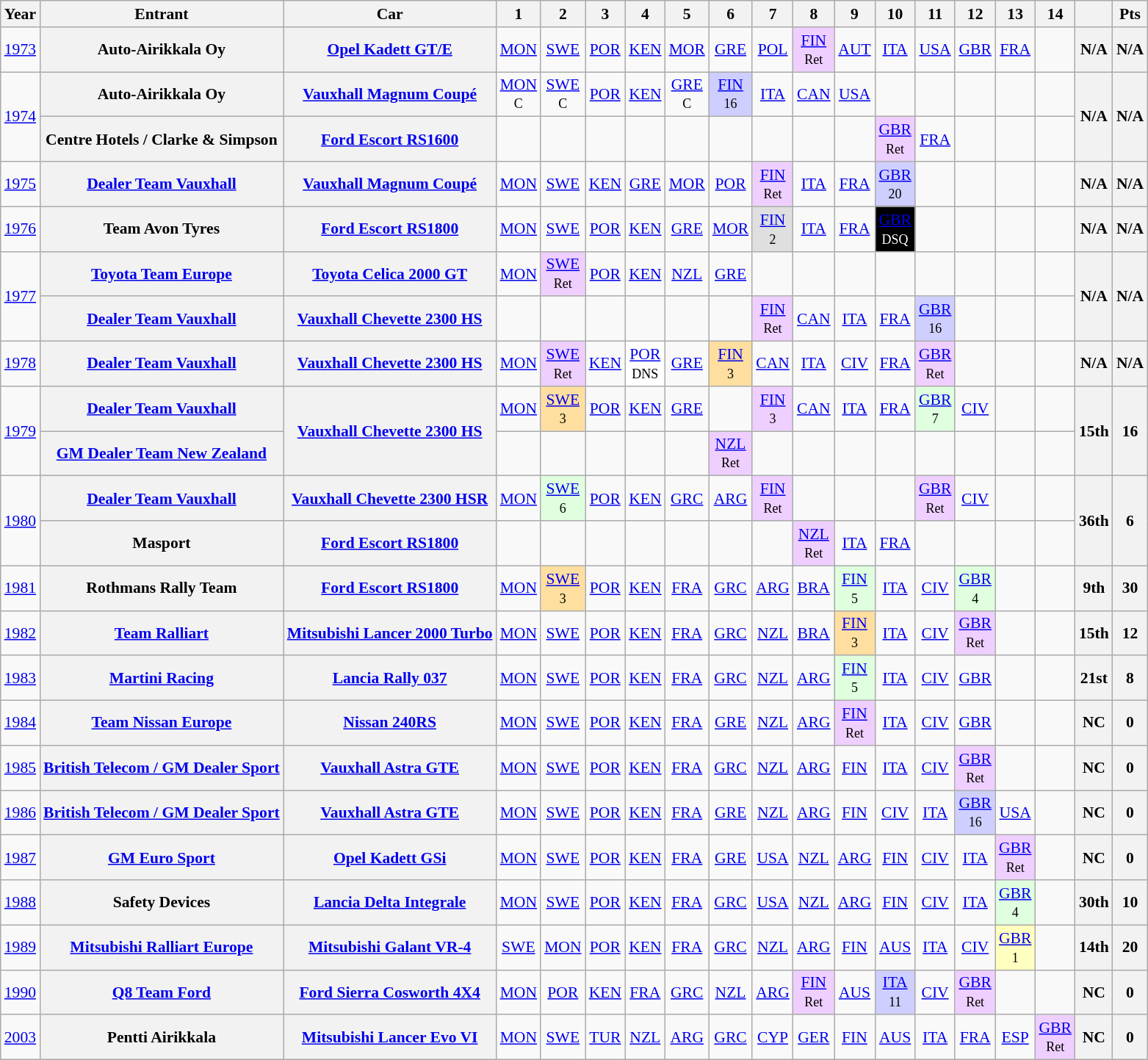<table class="wikitable" style="text-align:center; font-size:90%;">
<tr>
<th>Year</th>
<th>Entrant</th>
<th>Car</th>
<th>1</th>
<th>2</th>
<th>3</th>
<th>4</th>
<th>5</th>
<th>6</th>
<th>7</th>
<th>8</th>
<th>9</th>
<th>10</th>
<th>11</th>
<th>12</th>
<th>13</th>
<th>14</th>
<th></th>
<th>Pts</th>
</tr>
<tr>
<td><a href='#'>1973</a></td>
<th>Auto-Airikkala Oy</th>
<th><a href='#'>Opel Kadett GT/E</a></th>
<td><a href='#'>MON</a></td>
<td><a href='#'>SWE</a></td>
<td><a href='#'>POR</a></td>
<td><a href='#'>KEN</a></td>
<td><a href='#'>MOR</a></td>
<td><a href='#'>GRE</a></td>
<td><a href='#'>POL</a></td>
<td style="background:#EFCFFF;"><a href='#'>FIN</a><br><small>Ret</small></td>
<td><a href='#'>AUT</a></td>
<td><a href='#'>ITA</a></td>
<td><a href='#'>USA</a></td>
<td><a href='#'>GBR</a></td>
<td><a href='#'>FRA</a></td>
<td></td>
<th>N/A</th>
<th>N/A</th>
</tr>
<tr>
<td rowspan=2><a href='#'>1974</a></td>
<th>Auto-Airikkala Oy</th>
<th><a href='#'>Vauxhall Magnum Coupé</a></th>
<td><a href='#'>MON</a><br><small>C</small></td>
<td><a href='#'>SWE</a><br><small>C</small></td>
<td><a href='#'>POR</a></td>
<td><a href='#'>KEN</a></td>
<td><a href='#'>GRE</a><br><small>C</small></td>
<td style="background:#CFCFFF;"><a href='#'>FIN</a><br><small>16</small></td>
<td><a href='#'>ITA</a></td>
<td><a href='#'>CAN</a></td>
<td><a href='#'>USA</a></td>
<td></td>
<td></td>
<td></td>
<td></td>
<td></td>
<th rowspan=2>N/A</th>
<th rowspan=2>N/A</th>
</tr>
<tr>
<th>Centre Hotels / Clarke & Simpson</th>
<th><a href='#'>Ford Escort RS1600</a></th>
<td></td>
<td></td>
<td></td>
<td></td>
<td></td>
<td></td>
<td></td>
<td></td>
<td></td>
<td style="background:#EFCFFF;"><a href='#'>GBR</a><br><small>Ret</small></td>
<td><a href='#'>FRA</a></td>
<td></td>
<td></td>
<td></td>
</tr>
<tr>
<td><a href='#'>1975</a></td>
<th><a href='#'>Dealer Team Vauxhall</a></th>
<th><a href='#'>Vauxhall Magnum Coupé</a></th>
<td><a href='#'>MON</a></td>
<td><a href='#'>SWE</a></td>
<td><a href='#'>KEN</a></td>
<td><a href='#'>GRE</a></td>
<td><a href='#'>MOR</a></td>
<td><a href='#'>POR</a></td>
<td style="background:#EFCFFF;"><a href='#'>FIN</a><br><small>Ret</small></td>
<td><a href='#'>ITA</a></td>
<td><a href='#'>FRA</a></td>
<td style="background:#CFCFFF;"><a href='#'>GBR</a><br><small>20</small></td>
<td></td>
<td></td>
<td></td>
<td></td>
<th>N/A</th>
<th>N/A</th>
</tr>
<tr>
<td><a href='#'>1976</a></td>
<th>Team Avon Tyres</th>
<th><a href='#'>Ford Escort RS1800</a></th>
<td><a href='#'>MON</a></td>
<td><a href='#'>SWE</a></td>
<td><a href='#'>POR</a></td>
<td><a href='#'>KEN</a></td>
<td><a href='#'>GRE</a></td>
<td><a href='#'>MOR</a></td>
<td style="background:#DFDFDF;"><a href='#'>FIN</a><br><small>2</small></td>
<td><a href='#'>ITA</a></td>
<td><a href='#'>FRA</a></td>
<td style="background:#000000; color:white"><a href='#'><span>GBR</span></a><br><small>DSQ</small></td>
<td></td>
<td></td>
<td></td>
<td></td>
<th>N/A</th>
<th>N/A</th>
</tr>
<tr>
<td rowspan=2><a href='#'>1977</a></td>
<th><a href='#'>Toyota Team Europe</a></th>
<th><a href='#'>Toyota Celica 2000 GT</a></th>
<td><a href='#'>MON</a></td>
<td style="background:#EFCFFF;"><a href='#'>SWE</a><br><small>Ret</small></td>
<td><a href='#'>POR</a></td>
<td><a href='#'>KEN</a></td>
<td><a href='#'>NZL</a></td>
<td><a href='#'>GRE</a></td>
<td></td>
<td></td>
<td></td>
<td></td>
<td></td>
<td></td>
<td></td>
<td></td>
<th rowspan=2>N/A</th>
<th rowspan=2>N/A</th>
</tr>
<tr>
<th><a href='#'>Dealer Team Vauxhall</a></th>
<th><a href='#'>Vauxhall Chevette 2300 HS</a></th>
<td></td>
<td></td>
<td></td>
<td></td>
<td></td>
<td></td>
<td style="background:#EFCFFF;"><a href='#'>FIN</a><br><small>Ret</small></td>
<td><a href='#'>CAN</a></td>
<td><a href='#'>ITA</a></td>
<td><a href='#'>FRA</a></td>
<td style="background:#CFCFFF;"><a href='#'>GBR</a><br><small>16</small></td>
<td></td>
<td></td>
<td></td>
</tr>
<tr>
<td><a href='#'>1978</a></td>
<th><a href='#'>Dealer Team Vauxhall</a></th>
<th><a href='#'>Vauxhall Chevette 2300 HS</a></th>
<td><a href='#'>MON</a></td>
<td style="background:#EFCFFF;"><a href='#'>SWE</a><br><small>Ret</small></td>
<td><a href='#'>KEN</a></td>
<td style="background:#FFFFFF;"><a href='#'>POR</a><br><small>DNS</small></td>
<td><a href='#'>GRE</a></td>
<td style="background:#FFDF9F;"><a href='#'>FIN</a><br><small>3</small></td>
<td><a href='#'>CAN</a></td>
<td><a href='#'>ITA</a></td>
<td><a href='#'>CIV</a></td>
<td><a href='#'>FRA</a></td>
<td style="background:#EFCFFF;"><a href='#'>GBR</a><br><small>Ret</small></td>
<td></td>
<td></td>
<td></td>
<th>N/A</th>
<th>N/A</th>
</tr>
<tr>
<td rowspan=2><a href='#'>1979</a></td>
<th><a href='#'>Dealer Team Vauxhall</a></th>
<th rowspan=2><a href='#'>Vauxhall Chevette 2300 HS</a></th>
<td><a href='#'>MON</a></td>
<td style="background:#FFDF9F;"><a href='#'>SWE</a><br><small>3</small></td>
<td><a href='#'>POR</a></td>
<td><a href='#'>KEN</a></td>
<td><a href='#'>GRE</a></td>
<td></td>
<td style="background:#EFCFFF;"><a href='#'>FIN</a><br><small>3</small></td>
<td><a href='#'>CAN</a></td>
<td><a href='#'>ITA</a></td>
<td><a href='#'>FRA</a></td>
<td style="background:#DFFFDF;"><a href='#'>GBR</a><br><small>7</small></td>
<td><a href='#'>CIV</a></td>
<td></td>
<td></td>
<th rowspan=2>15th</th>
<th rowspan=2>16</th>
</tr>
<tr>
<th><a href='#'>GM Dealer Team New Zealand</a></th>
<td></td>
<td></td>
<td></td>
<td></td>
<td></td>
<td style="background:#EFCFFF;"><a href='#'>NZL</a><br><small>Ret</small></td>
<td></td>
<td></td>
<td></td>
<td></td>
<td></td>
<td></td>
<td></td>
<td></td>
</tr>
<tr>
<td rowspan=2><a href='#'>1980</a></td>
<th><a href='#'>Dealer Team Vauxhall</a></th>
<th><a href='#'>Vauxhall Chevette 2300 HSR</a></th>
<td><a href='#'>MON</a></td>
<td style="background:#DFFFDF;"><a href='#'>SWE</a><br><small>6</small></td>
<td><a href='#'>POR</a></td>
<td><a href='#'>KEN</a></td>
<td><a href='#'>GRC</a></td>
<td><a href='#'>ARG</a></td>
<td style="background:#EFCFFF;"><a href='#'>FIN</a><br><small>Ret</small></td>
<td></td>
<td></td>
<td></td>
<td style="background:#EFCFFF;"><a href='#'>GBR</a><br><small>Ret</small></td>
<td><a href='#'>CIV</a></td>
<td></td>
<td></td>
<th rowspan=2>36th</th>
<th rowspan=2>6</th>
</tr>
<tr>
<th>Masport</th>
<th><a href='#'>Ford Escort RS1800</a></th>
<td></td>
<td></td>
<td></td>
<td></td>
<td></td>
<td></td>
<td></td>
<td style="background:#EFCFFF;"><a href='#'>NZL</a><br><small>Ret</small></td>
<td><a href='#'>ITA</a></td>
<td><a href='#'>FRA</a></td>
<td></td>
<td></td>
<td></td>
<td></td>
</tr>
<tr>
<td><a href='#'>1981</a></td>
<th>Rothmans Rally Team</th>
<th><a href='#'>Ford Escort RS1800</a></th>
<td><a href='#'>MON</a></td>
<td style="background:#FFDF9F;"><a href='#'>SWE</a><br><small>3</small></td>
<td><a href='#'>POR</a></td>
<td><a href='#'>KEN</a></td>
<td><a href='#'>FRA</a></td>
<td><a href='#'>GRC</a></td>
<td><a href='#'>ARG</a></td>
<td><a href='#'>BRA</a></td>
<td style="background:#DFFFDF;"><a href='#'>FIN</a><br><small>5</small></td>
<td><a href='#'>ITA</a></td>
<td><a href='#'>CIV</a></td>
<td style="background:#DFFFDF;"><a href='#'>GBR</a><br><small>4</small></td>
<td></td>
<td></td>
<th>9th</th>
<th>30</th>
</tr>
<tr>
<td><a href='#'>1982</a></td>
<th><a href='#'>Team Ralliart</a></th>
<th><a href='#'>Mitsubishi Lancer 2000 Turbo</a></th>
<td><a href='#'>MON</a></td>
<td><a href='#'>SWE</a></td>
<td><a href='#'>POR</a></td>
<td><a href='#'>KEN</a></td>
<td><a href='#'>FRA</a></td>
<td><a href='#'>GRC</a></td>
<td><a href='#'>NZL</a></td>
<td><a href='#'>BRA</a></td>
<td style="background:#FFDF9F;"><a href='#'>FIN</a><br><small>3</small></td>
<td><a href='#'>ITA</a></td>
<td><a href='#'>CIV</a></td>
<td style="background:#EFCFFF;"><a href='#'>GBR</a><br><small>Ret</small></td>
<td></td>
<td></td>
<th>15th</th>
<th>12</th>
</tr>
<tr>
<td><a href='#'>1983</a></td>
<th><a href='#'>Martini Racing</a></th>
<th><a href='#'>Lancia Rally 037</a></th>
<td><a href='#'>MON</a></td>
<td><a href='#'>SWE</a></td>
<td><a href='#'>POR</a></td>
<td><a href='#'>KEN</a></td>
<td><a href='#'>FRA</a></td>
<td><a href='#'>GRC</a></td>
<td><a href='#'>NZL</a></td>
<td><a href='#'>ARG</a></td>
<td style="background:#DFFFDF;"><a href='#'>FIN</a><br><small>5</small></td>
<td><a href='#'>ITA</a></td>
<td><a href='#'>CIV</a></td>
<td><a href='#'>GBR</a></td>
<td></td>
<td></td>
<th>21st</th>
<th>8</th>
</tr>
<tr>
<td><a href='#'>1984</a></td>
<th><a href='#'>Team Nissan Europe</a></th>
<th><a href='#'>Nissan 240RS</a></th>
<td><a href='#'>MON</a></td>
<td><a href='#'>SWE</a></td>
<td><a href='#'>POR</a></td>
<td><a href='#'>KEN</a></td>
<td><a href='#'>FRA</a></td>
<td><a href='#'>GRE</a></td>
<td><a href='#'>NZL</a></td>
<td><a href='#'>ARG</a></td>
<td style="background:#EFCFFF;"><a href='#'>FIN</a><br><small>Ret</small></td>
<td><a href='#'>ITA</a></td>
<td><a href='#'>CIV</a></td>
<td><a href='#'>GBR</a></td>
<td></td>
<td></td>
<th>NC</th>
<th>0</th>
</tr>
<tr>
<td><a href='#'>1985</a></td>
<th><a href='#'>British Telecom / GM Dealer Sport</a></th>
<th><a href='#'>Vauxhall Astra GTE</a></th>
<td><a href='#'>MON</a></td>
<td><a href='#'>SWE</a></td>
<td><a href='#'>POR</a></td>
<td><a href='#'>KEN</a></td>
<td><a href='#'>FRA</a></td>
<td><a href='#'>GRC</a></td>
<td><a href='#'>NZL</a></td>
<td><a href='#'>ARG</a></td>
<td><a href='#'>FIN</a></td>
<td><a href='#'>ITA</a></td>
<td><a href='#'>CIV</a></td>
<td style="background:#EFCFFF;"><a href='#'>GBR</a><br><small>Ret</small></td>
<td></td>
<td></td>
<th>NC</th>
<th>0</th>
</tr>
<tr>
<td><a href='#'>1986</a></td>
<th><a href='#'>British Telecom / GM Dealer Sport</a></th>
<th><a href='#'>Vauxhall Astra GTE</a></th>
<td><a href='#'>MON</a></td>
<td><a href='#'>SWE</a></td>
<td><a href='#'>POR</a></td>
<td><a href='#'>KEN</a></td>
<td><a href='#'>FRA</a></td>
<td><a href='#'>GRE</a></td>
<td><a href='#'>NZL</a></td>
<td><a href='#'>ARG</a></td>
<td><a href='#'>FIN</a></td>
<td><a href='#'>CIV</a></td>
<td><a href='#'>ITA</a></td>
<td style="background:#CFCFFF;"><a href='#'>GBR</a><br><small>16</small></td>
<td><a href='#'>USA</a></td>
<td></td>
<th>NC</th>
<th>0</th>
</tr>
<tr>
<td><a href='#'>1987</a></td>
<th><a href='#'>GM Euro Sport</a></th>
<th><a href='#'>Opel Kadett GSi</a></th>
<td><a href='#'>MON</a></td>
<td><a href='#'>SWE</a></td>
<td><a href='#'>POR</a></td>
<td><a href='#'>KEN</a></td>
<td><a href='#'>FRA</a></td>
<td><a href='#'>GRE</a></td>
<td><a href='#'>USA</a></td>
<td><a href='#'>NZL</a></td>
<td><a href='#'>ARG</a></td>
<td><a href='#'>FIN</a></td>
<td><a href='#'>CIV</a></td>
<td><a href='#'>ITA</a></td>
<td style="background:#EFCFFF;"><a href='#'>GBR</a><br><small>Ret</small></td>
<td></td>
<th>NC</th>
<th>0</th>
</tr>
<tr>
<td><a href='#'>1988</a></td>
<th>Safety Devices</th>
<th><a href='#'>Lancia Delta Integrale</a></th>
<td><a href='#'>MON</a></td>
<td><a href='#'>SWE</a></td>
<td><a href='#'>POR</a></td>
<td><a href='#'>KEN</a></td>
<td><a href='#'>FRA</a></td>
<td><a href='#'>GRC</a></td>
<td><a href='#'>USA</a></td>
<td><a href='#'>NZL</a></td>
<td><a href='#'>ARG</a></td>
<td><a href='#'>FIN</a></td>
<td><a href='#'>CIV</a></td>
<td><a href='#'>ITA</a></td>
<td style="background:#DFFFDF;"><a href='#'>GBR</a><br><small>4</small></td>
<td></td>
<th>30th</th>
<th>10</th>
</tr>
<tr>
<td><a href='#'>1989</a></td>
<th><a href='#'>Mitsubishi Ralliart Europe</a></th>
<th><a href='#'>Mitsubishi Galant VR-4</a></th>
<td><a href='#'>SWE</a></td>
<td><a href='#'>MON</a></td>
<td><a href='#'>POR</a></td>
<td><a href='#'>KEN</a></td>
<td><a href='#'>FRA</a></td>
<td><a href='#'>GRC</a></td>
<td><a href='#'>NZL</a></td>
<td><a href='#'>ARG</a></td>
<td><a href='#'>FIN</a></td>
<td><a href='#'>AUS</a></td>
<td><a href='#'>ITA</a></td>
<td><a href='#'>CIV</a></td>
<td style="background:#FFFFBF;"><a href='#'>GBR</a><br><small>1</small></td>
<td></td>
<th>14th</th>
<th>20</th>
</tr>
<tr>
<td><a href='#'>1990</a></td>
<th><a href='#'>Q8 Team Ford</a></th>
<th><a href='#'>Ford Sierra Cosworth 4X4</a></th>
<td><a href='#'>MON</a></td>
<td><a href='#'>POR</a></td>
<td><a href='#'>KEN</a></td>
<td><a href='#'>FRA</a></td>
<td><a href='#'>GRC</a></td>
<td><a href='#'>NZL</a></td>
<td><a href='#'>ARG</a></td>
<td style="background:#EFCFFF;"><a href='#'>FIN</a><br><small>Ret</small></td>
<td><a href='#'>AUS</a></td>
<td style="background:#CFCFFF;"><a href='#'>ITA</a><br><small>11</small></td>
<td><a href='#'>CIV</a></td>
<td style="background:#EFCFFF;"><a href='#'>GBR</a><br><small>Ret</small></td>
<td></td>
<td></td>
<th>NC</th>
<th>0</th>
</tr>
<tr>
<td><a href='#'>2003</a></td>
<th>Pentti Airikkala</th>
<th><a href='#'>Mitsubishi Lancer Evo VI</a></th>
<td><a href='#'>MON</a></td>
<td><a href='#'>SWE</a></td>
<td><a href='#'>TUR</a></td>
<td><a href='#'>NZL</a></td>
<td><a href='#'>ARG</a></td>
<td><a href='#'>GRC</a></td>
<td><a href='#'>CYP</a></td>
<td><a href='#'>GER</a></td>
<td><a href='#'>FIN</a></td>
<td><a href='#'>AUS</a></td>
<td><a href='#'>ITA</a></td>
<td><a href='#'>FRA</a></td>
<td><a href='#'>ESP</a></td>
<td style="background:#EFCFFF;"><a href='#'>GBR</a><br><small>Ret</small></td>
<th>NC</th>
<th>0</th>
</tr>
</table>
